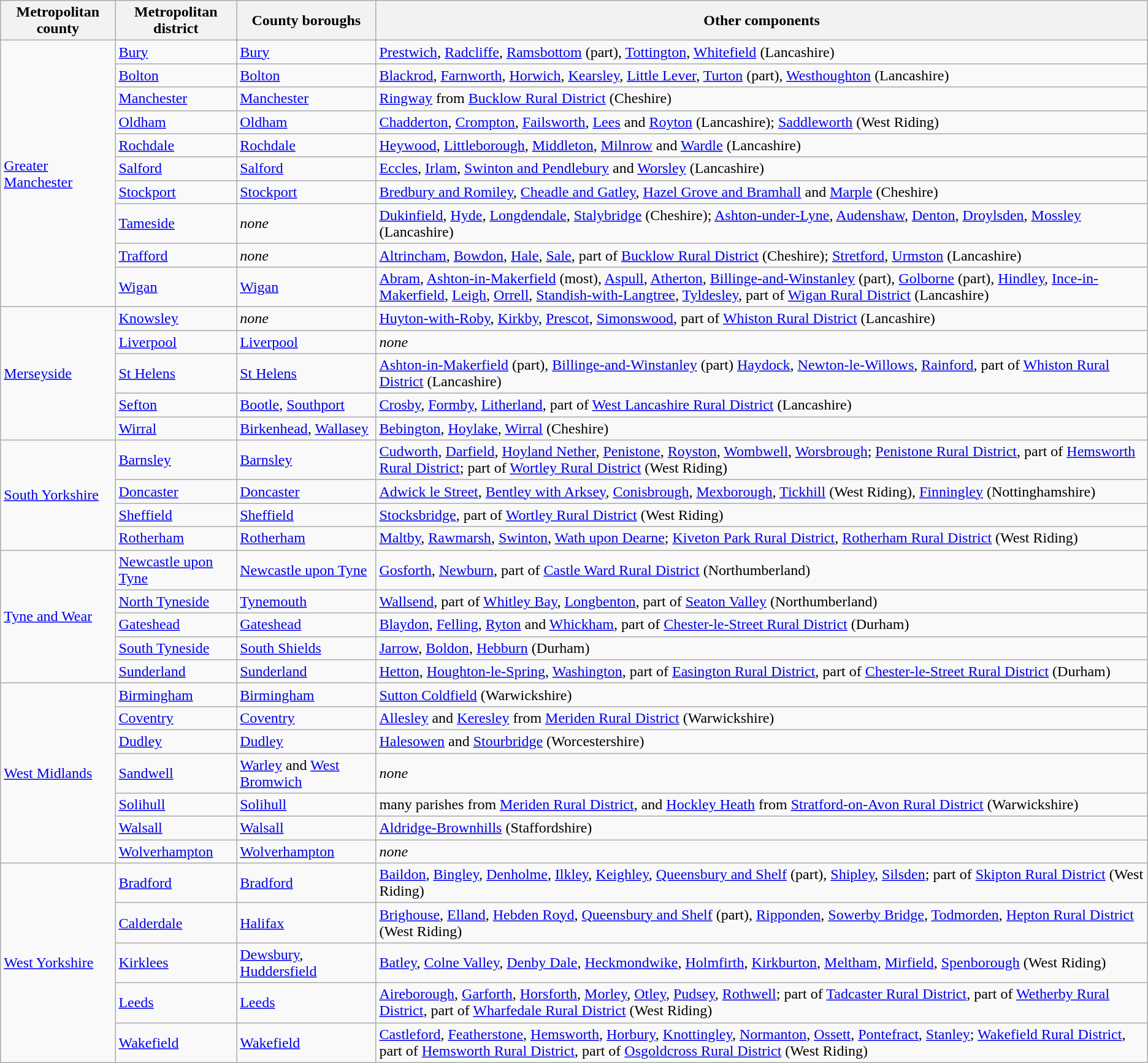<table class="wikitable">
<tr>
<th>Metropolitan county</th>
<th>Metropolitan district</th>
<th>County boroughs</th>
<th>Other components</th>
</tr>
<tr>
<td rowspan=10><a href='#'>Greater Manchester</a></td>
<td><a href='#'>Bury</a></td>
<td><a href='#'>Bury</a></td>
<td><a href='#'>Prestwich</a>, <a href='#'>Radcliffe</a>, <a href='#'>Ramsbottom</a> (part), <a href='#'>Tottington</a>, <a href='#'>Whitefield</a> (Lancashire)</td>
</tr>
<tr>
<td><a href='#'>Bolton</a></td>
<td><a href='#'>Bolton</a></td>
<td><a href='#'>Blackrod</a>, <a href='#'>Farnworth</a>, <a href='#'>Horwich</a>, <a href='#'>Kearsley</a>, <a href='#'>Little Lever</a>, <a href='#'>Turton</a> (part), <a href='#'>Westhoughton</a> (Lancashire)</td>
</tr>
<tr>
<td><a href='#'>Manchester</a></td>
<td><a href='#'>Manchester</a></td>
<td><a href='#'>Ringway</a> from <a href='#'>Bucklow Rural District</a> (Cheshire)</td>
</tr>
<tr>
<td><a href='#'>Oldham</a></td>
<td><a href='#'>Oldham</a></td>
<td><a href='#'>Chadderton</a>, <a href='#'>Crompton</a>, <a href='#'>Failsworth</a>, <a href='#'>Lees</a> and <a href='#'>Royton</a> (Lancashire); <a href='#'>Saddleworth</a> (West Riding)</td>
</tr>
<tr>
<td><a href='#'>Rochdale</a></td>
<td><a href='#'>Rochdale</a></td>
<td><a href='#'>Heywood</a>, <a href='#'>Littleborough</a>, <a href='#'>Middleton</a>, <a href='#'>Milnrow</a> and <a href='#'>Wardle</a> (Lancashire)</td>
</tr>
<tr>
<td><a href='#'>Salford</a></td>
<td><a href='#'>Salford</a></td>
<td><a href='#'>Eccles</a>, <a href='#'>Irlam</a>, <a href='#'>Swinton and Pendlebury</a> and <a href='#'>Worsley</a> (Lancashire)</td>
</tr>
<tr>
<td><a href='#'>Stockport</a></td>
<td><a href='#'>Stockport</a></td>
<td><a href='#'>Bredbury and Romiley</a>, <a href='#'>Cheadle and Gatley</a>, <a href='#'>Hazel Grove and Bramhall</a> and <a href='#'>Marple</a> (Cheshire)</td>
</tr>
<tr>
<td><a href='#'>Tameside</a></td>
<td><em>none</em></td>
<td><a href='#'>Dukinfield</a>, <a href='#'>Hyde</a>, <a href='#'>Longdendale</a>, <a href='#'>Stalybridge</a> (Cheshire); <a href='#'>Ashton-under-Lyne</a>, <a href='#'>Audenshaw</a>, <a href='#'>Denton</a>, <a href='#'>Droylsden</a>, <a href='#'>Mossley</a> (Lancashire)</td>
</tr>
<tr>
<td><a href='#'>Trafford</a></td>
<td><em>none</em></td>
<td><a href='#'>Altrincham</a>, <a href='#'>Bowdon</a>, <a href='#'>Hale</a>, <a href='#'>Sale</a>, part of <a href='#'>Bucklow Rural District</a> (Cheshire); <a href='#'>Stretford</a>, <a href='#'>Urmston</a> (Lancashire)</td>
</tr>
<tr>
<td><a href='#'>Wigan</a></td>
<td><a href='#'>Wigan</a></td>
<td><a href='#'>Abram</a>, <a href='#'>Ashton-in-Makerfield</a> (most), <a href='#'>Aspull</a>, <a href='#'>Atherton</a>, <a href='#'>Billinge-and-Winstanley</a> (part), <a href='#'>Golborne</a> (part), <a href='#'>Hindley</a>, <a href='#'>Ince-in-Makerfield</a>, <a href='#'>Leigh</a>, <a href='#'>Orrell</a>, <a href='#'>Standish-with-Langtree</a>, <a href='#'>Tyldesley</a>, part of <a href='#'>Wigan Rural District</a> (Lancashire)</td>
</tr>
<tr>
<td rowspan=5><a href='#'>Merseyside</a></td>
<td><a href='#'>Knowsley</a></td>
<td><em>none</em></td>
<td><a href='#'>Huyton-with-Roby</a>, <a href='#'>Kirkby</a>, <a href='#'>Prescot</a>, <a href='#'>Simonswood</a>, part of <a href='#'>Whiston Rural District</a> (Lancashire)</td>
</tr>
<tr>
<td><a href='#'>Liverpool</a></td>
<td><a href='#'>Liverpool</a></td>
<td><em>none</em></td>
</tr>
<tr>
<td><a href='#'>St Helens</a></td>
<td><a href='#'>St Helens</a></td>
<td><a href='#'>Ashton-in-Makerfield</a> (part), <a href='#'>Billinge-and-Winstanley</a> (part) <a href='#'>Haydock</a>, <a href='#'>Newton-le-Willows</a>, <a href='#'>Rainford</a>, part of <a href='#'>Whiston Rural District</a> (Lancashire)</td>
</tr>
<tr>
<td><a href='#'>Sefton</a></td>
<td><a href='#'>Bootle</a>, <a href='#'>Southport</a></td>
<td><a href='#'>Crosby</a>, <a href='#'>Formby</a>, <a href='#'>Litherland</a>, part of <a href='#'>West Lancashire Rural District</a> (Lancashire)</td>
</tr>
<tr>
<td><a href='#'>Wirral</a></td>
<td><a href='#'>Birkenhead</a>, <a href='#'>Wallasey</a></td>
<td><a href='#'>Bebington</a>, <a href='#'>Hoylake</a>, <a href='#'>Wirral</a> (Cheshire)</td>
</tr>
<tr>
<td rowspan=4><a href='#'>South Yorkshire</a></td>
<td><a href='#'>Barnsley</a></td>
<td><a href='#'>Barnsley</a></td>
<td><a href='#'>Cudworth</a>, <a href='#'>Darfield</a>, <a href='#'>Hoyland Nether</a>, <a href='#'>Penistone</a>, <a href='#'>Royston</a>, <a href='#'>Wombwell</a>, <a href='#'>Worsbrough</a>; <a href='#'>Penistone Rural District</a>, part of <a href='#'>Hemsworth Rural District</a>; part of <a href='#'>Wortley Rural District</a> (West Riding)</td>
</tr>
<tr>
<td><a href='#'>Doncaster</a></td>
<td><a href='#'>Doncaster</a></td>
<td><a href='#'>Adwick le Street</a>, <a href='#'>Bentley with Arksey</a>, <a href='#'>Conisbrough</a>, <a href='#'>Mexborough</a>, <a href='#'>Tickhill</a> (West Riding), <a href='#'>Finningley</a> (Nottinghamshire)</td>
</tr>
<tr>
<td><a href='#'>Sheffield</a></td>
<td><a href='#'>Sheffield</a></td>
<td><a href='#'>Stocksbridge</a>, part of <a href='#'>Wortley Rural District</a> (West Riding)</td>
</tr>
<tr>
<td><a href='#'>Rotherham</a></td>
<td><a href='#'>Rotherham</a></td>
<td><a href='#'>Maltby</a>, <a href='#'>Rawmarsh</a>, <a href='#'>Swinton</a>, <a href='#'>Wath upon Dearne</a>; <a href='#'>Kiveton Park Rural District</a>, <a href='#'>Rotherham Rural District</a> (West Riding)</td>
</tr>
<tr>
<td rowspan=5><a href='#'>Tyne and Wear</a></td>
<td><a href='#'>Newcastle upon Tyne</a></td>
<td><a href='#'>Newcastle upon Tyne</a></td>
<td><a href='#'>Gosforth</a>, <a href='#'>Newburn</a>, part of <a href='#'>Castle Ward Rural District</a> (Northumberland)</td>
</tr>
<tr>
<td><a href='#'>North Tyneside</a></td>
<td><a href='#'>Tynemouth</a></td>
<td><a href='#'>Wallsend</a>, part of <a href='#'>Whitley Bay</a>, <a href='#'>Longbenton</a>, part of <a href='#'>Seaton Valley</a> (Northumberland)</td>
</tr>
<tr>
<td><a href='#'>Gateshead</a></td>
<td><a href='#'>Gateshead</a></td>
<td><a href='#'>Blaydon</a>, <a href='#'>Felling</a>, <a href='#'>Ryton</a> and <a href='#'>Whickham</a>, part of <a href='#'>Chester-le-Street Rural District</a> (Durham)</td>
</tr>
<tr>
<td><a href='#'>South Tyneside</a></td>
<td><a href='#'>South Shields</a></td>
<td><a href='#'>Jarrow</a>, <a href='#'>Boldon</a>, <a href='#'>Hebburn</a> (Durham)</td>
</tr>
<tr>
<td><a href='#'>Sunderland</a></td>
<td><a href='#'>Sunderland</a></td>
<td><a href='#'>Hetton</a>, <a href='#'>Houghton-le-Spring</a>, <a href='#'>Washington</a>, part of <a href='#'>Easington Rural District</a>, part of <a href='#'>Chester-le-Street Rural District</a> (Durham)</td>
</tr>
<tr>
<td rowspan=7><a href='#'>West Midlands</a></td>
<td><a href='#'>Birmingham</a></td>
<td><a href='#'>Birmingham</a></td>
<td><a href='#'>Sutton Coldfield</a> (Warwickshire)</td>
</tr>
<tr>
<td><a href='#'>Coventry</a></td>
<td><a href='#'>Coventry</a></td>
<td><a href='#'>Allesley</a> and <a href='#'>Keresley</a> from <a href='#'>Meriden Rural District</a> (Warwickshire)</td>
</tr>
<tr>
<td><a href='#'>Dudley</a></td>
<td><a href='#'>Dudley</a></td>
<td><a href='#'>Halesowen</a> and <a href='#'>Stourbridge</a> (Worcestershire)</td>
</tr>
<tr>
<td><a href='#'>Sandwell</a></td>
<td><a href='#'>Warley</a> and <a href='#'>West Bromwich</a></td>
<td><em>none</em></td>
</tr>
<tr>
<td><a href='#'>Solihull</a></td>
<td><a href='#'>Solihull</a></td>
<td>many parishes from <a href='#'>Meriden Rural District</a>, and <a href='#'>Hockley Heath</a> from <a href='#'>Stratford-on-Avon Rural District</a> (Warwickshire)</td>
</tr>
<tr>
<td><a href='#'>Walsall</a></td>
<td><a href='#'>Walsall</a></td>
<td><a href='#'>Aldridge-Brownhills</a> (Staffordshire)</td>
</tr>
<tr>
<td><a href='#'>Wolverhampton</a></td>
<td><a href='#'>Wolverhampton</a></td>
<td><em>none</em></td>
</tr>
<tr>
<td rowspan=5><a href='#'>West Yorkshire</a></td>
<td><a href='#'>Bradford</a></td>
<td><a href='#'>Bradford</a></td>
<td><a href='#'>Baildon</a>, <a href='#'>Bingley</a>, <a href='#'>Denholme</a>, <a href='#'>Ilkley</a>, <a href='#'>Keighley</a>, <a href='#'>Queensbury and Shelf</a> (part), <a href='#'>Shipley</a>, <a href='#'>Silsden</a>; part of <a href='#'>Skipton Rural District</a> (West Riding)</td>
</tr>
<tr>
<td><a href='#'>Calderdale</a></td>
<td><a href='#'>Halifax</a></td>
<td><a href='#'>Brighouse</a>, <a href='#'>Elland</a>, <a href='#'>Hebden Royd</a>, <a href='#'>Queensbury and Shelf</a> (part), <a href='#'>Ripponden</a>, <a href='#'>Sowerby Bridge</a>, <a href='#'>Todmorden</a>, <a href='#'>Hepton Rural District</a> (West Riding)</td>
</tr>
<tr>
<td><a href='#'>Kirklees</a></td>
<td><a href='#'>Dewsbury</a>, <a href='#'>Huddersfield</a></td>
<td><a href='#'>Batley</a>, <a href='#'>Colne Valley</a>, <a href='#'>Denby Dale</a>, <a href='#'>Heckmondwike</a>, <a href='#'>Holmfirth</a>, <a href='#'>Kirkburton</a>, <a href='#'>Meltham</a>, <a href='#'>Mirfield</a>, <a href='#'>Spenborough</a> (West Riding)</td>
</tr>
<tr>
<td><a href='#'>Leeds</a></td>
<td><a href='#'>Leeds</a></td>
<td><a href='#'>Aireborough</a>, <a href='#'>Garforth</a>, <a href='#'>Horsforth</a>, <a href='#'>Morley</a>, <a href='#'>Otley</a>, <a href='#'>Pudsey</a>, <a href='#'>Rothwell</a>; part of <a href='#'>Tadcaster Rural District</a>, part of <a href='#'>Wetherby Rural District</a>, part of <a href='#'>Wharfedale Rural District</a> (West Riding)</td>
</tr>
<tr>
<td><a href='#'>Wakefield</a></td>
<td><a href='#'>Wakefield</a></td>
<td><a href='#'>Castleford</a>, <a href='#'>Featherstone</a>, <a href='#'>Hemsworth</a>, <a href='#'>Horbury</a>, <a href='#'>Knottingley</a>, <a href='#'>Normanton</a>, <a href='#'>Ossett</a>, <a href='#'>Pontefract</a>, <a href='#'>Stanley</a>; <a href='#'>Wakefield Rural District</a>, part of <a href='#'>Hemsworth Rural District</a>, part of <a href='#'>Osgoldcross Rural District</a> (West Riding)</td>
</tr>
</table>
